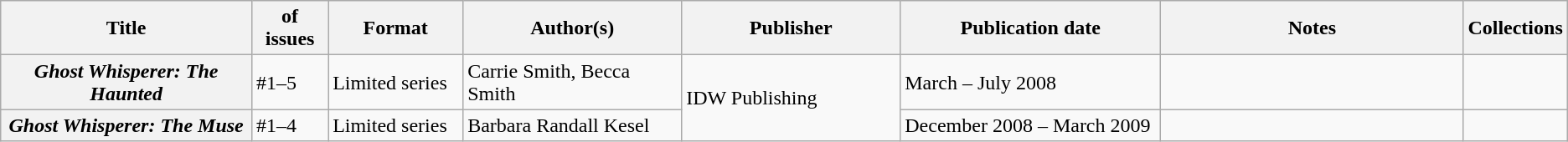<table class="wikitable">
<tr>
<th>Title</th>
<th style="width:40pt"> of issues</th>
<th style="width:75pt">Format</th>
<th style="width:125pt">Author(s)</th>
<th style="width:125pt">Publisher</th>
<th style="width:150pt">Publication date</th>
<th style="width:175pt">Notes</th>
<th>Collections</th>
</tr>
<tr>
<th><em>Ghost Whisperer: The Haunted</em></th>
<td>#1–5</td>
<td>Limited series</td>
<td>Carrie Smith, Becca Smith</td>
<td rowspan="2">IDW Publishing</td>
<td>March – July 2008</td>
<td></td>
<td></td>
</tr>
<tr>
<th><em>Ghost Whisperer: The Muse</em></th>
<td>#1–4</td>
<td>Limited series</td>
<td>Barbara Randall Kesel</td>
<td>December 2008 – March 2009</td>
<td></td>
<td></td>
</tr>
</table>
